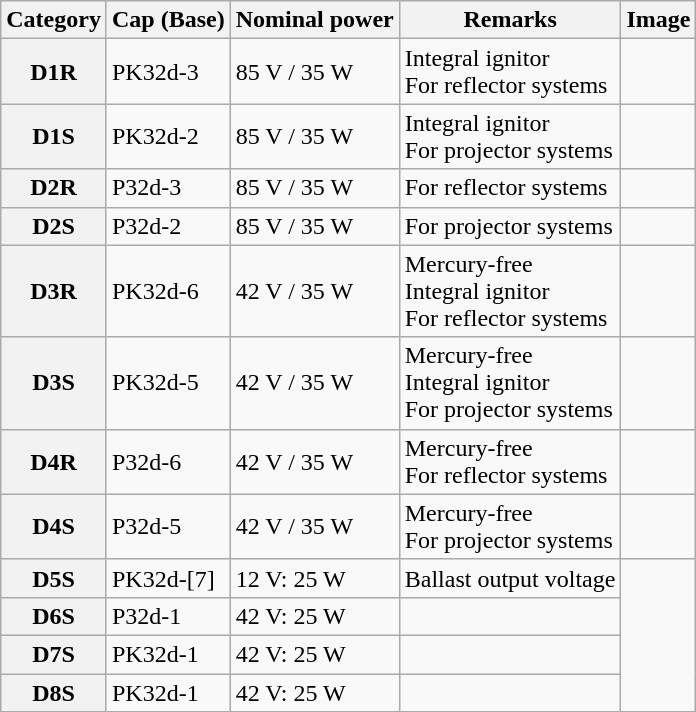<table class="wikitable sortable">
<tr>
<th>Category</th>
<th>Cap (Base)</th>
<th>Nominal power</th>
<th>Remarks</th>
<th class="unsortable">Image</th>
</tr>
<tr>
<th>D1R</th>
<td>PK32d-3</td>
<td>85 V / 35 W</td>
<td>Integral ignitor<br>For reflector systems</td>
<td></td>
</tr>
<tr>
<th>D1S</th>
<td>PK32d-2</td>
<td>85 V / 35 W</td>
<td>Integral ignitor<br>For projector systems</td>
<td></td>
</tr>
<tr>
<th>D2R</th>
<td>P32d-3</td>
<td>85 V / 35 W</td>
<td>For reflector systems</td>
<td></td>
</tr>
<tr>
<th>D2S</th>
<td>P32d-2</td>
<td>85 V / 35 W</td>
<td>For projector systems</td>
<td></td>
</tr>
<tr>
<th>D3R</th>
<td>PK32d-6</td>
<td>42 V / 35 W</td>
<td>Mercury-free<br>Integral ignitor<br>For reflector systems</td>
<td></td>
</tr>
<tr>
<th>D3S</th>
<td>PK32d-5</td>
<td>42 V / 35 W</td>
<td>Mercury-free<br>Integral ignitor<br>For projector systems</td>
<td></td>
</tr>
<tr>
<th>D4R</th>
<td>P32d-6</td>
<td>42 V / 35 W</td>
<td>Mercury-free<br>For reflector systems</td>
<td></td>
</tr>
<tr>
<th>D4S</th>
<td>P32d-5</td>
<td>42 V / 35 W</td>
<td>Mercury-free<br>For projector systems</td>
<td></td>
</tr>
<tr>
<th>D5S</th>
<td>PK32d-[7]</td>
<td>12 V: 25 W</td>
<td>Ballast output voltage</td>
</tr>
<tr>
<th>D6S</th>
<td>P32d-1</td>
<td>42 V: 25 W</td>
<td></td>
</tr>
<tr>
<th>D7S</th>
<td>PK32d-1</td>
<td>42 V: 25 W</td>
<td></td>
</tr>
<tr>
<th>D8S</th>
<td>PK32d-1</td>
<td>42 V: 25 W</td>
<td></td>
</tr>
</table>
